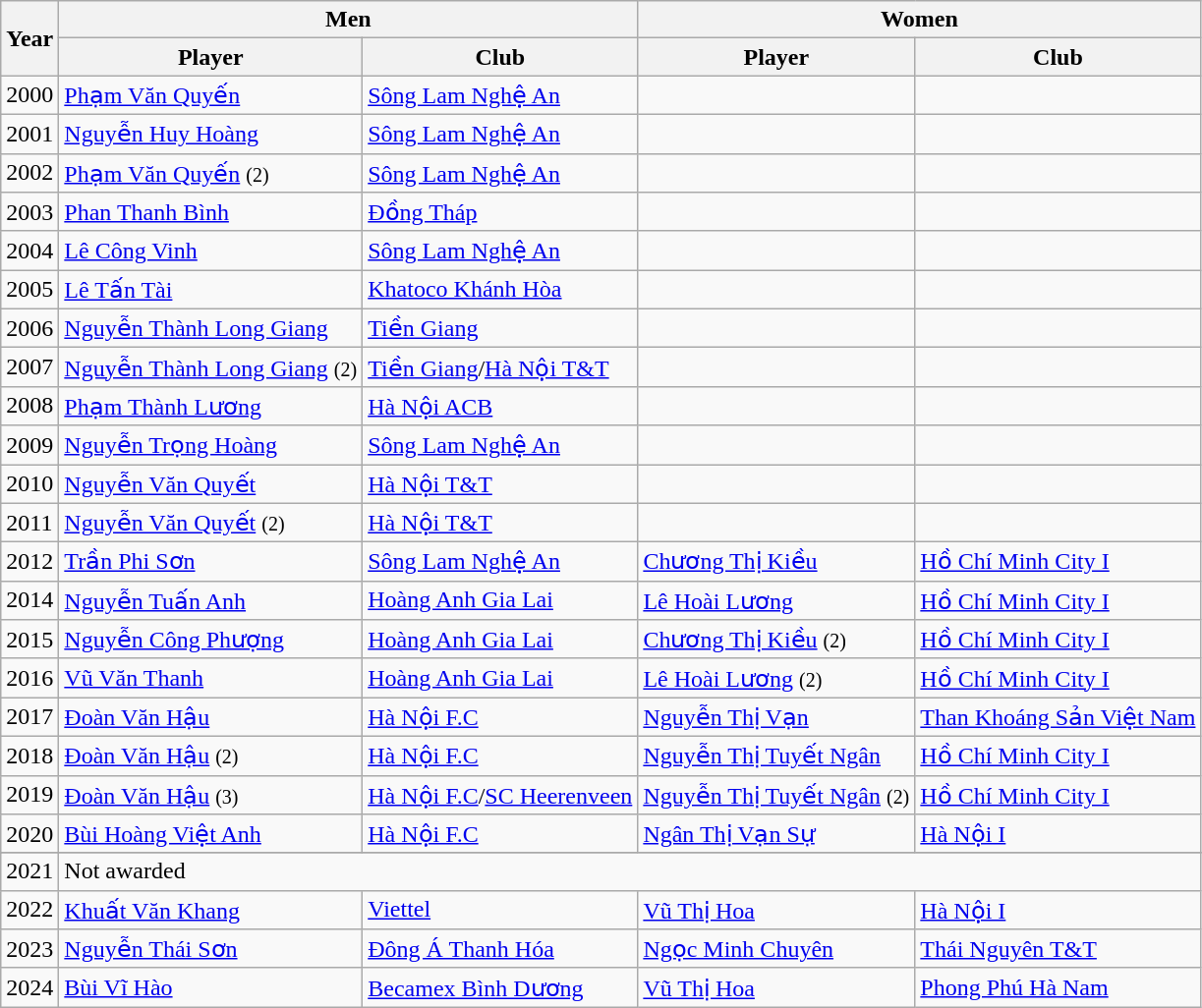<table class="wikitable">
<tr>
<th rowspan="2">Year</th>
<th colspan="2">Men</th>
<th colspan="2">Women</th>
</tr>
<tr>
<th>Player</th>
<th>Club</th>
<th>Player</th>
<th>Club</th>
</tr>
<tr>
<td>2000</td>
<td><a href='#'>Phạm Văn Quyến</a></td>
<td><a href='#'>Sông Lam Nghệ An</a></td>
<td></td>
<td></td>
</tr>
<tr>
<td>2001</td>
<td><a href='#'>Nguyễn Huy Hoàng</a></td>
<td><a href='#'>Sông Lam Nghệ An</a></td>
<td></td>
<td></td>
</tr>
<tr>
<td>2002</td>
<td><a href='#'>Phạm Văn Quyến</a> <small>(2)</small></td>
<td><a href='#'>Sông Lam Nghệ An</a></td>
<td></td>
<td></td>
</tr>
<tr>
<td>2003</td>
<td><a href='#'>Phan Thanh Bình</a></td>
<td><a href='#'>Đồng Tháp</a></td>
<td></td>
<td></td>
</tr>
<tr>
<td>2004</td>
<td><a href='#'>Lê Công Vinh</a></td>
<td><a href='#'>Sông Lam Nghệ An</a></td>
<td></td>
<td></td>
</tr>
<tr>
<td>2005</td>
<td><a href='#'>Lê Tấn Tài</a></td>
<td><a href='#'>Khatoco Khánh Hòa</a></td>
<td></td>
<td></td>
</tr>
<tr>
<td>2006</td>
<td><a href='#'>Nguyễn Thành Long Giang</a></td>
<td><a href='#'>Tiền Giang</a></td>
<td></td>
<td></td>
</tr>
<tr>
<td>2007</td>
<td><a href='#'>Nguyễn Thành Long Giang</a> <small>(2)</small></td>
<td><a href='#'>Tiền Giang</a>/<a href='#'>Hà Nội T&T</a></td>
<td></td>
<td></td>
</tr>
<tr>
<td>2008</td>
<td><a href='#'>Phạm Thành Lương</a></td>
<td><a href='#'>Hà Nội ACB</a></td>
<td></td>
<td></td>
</tr>
<tr>
<td>2009</td>
<td><a href='#'>Nguyễn Trọng Hoàng</a></td>
<td><a href='#'>Sông Lam Nghệ An</a></td>
<td></td>
<td></td>
</tr>
<tr>
<td>2010</td>
<td><a href='#'>Nguyễn Văn Quyết</a></td>
<td><a href='#'>Hà Nội T&T</a></td>
<td></td>
<td></td>
</tr>
<tr>
<td>2011</td>
<td><a href='#'>Nguyễn Văn Quyết</a> <small>(2)</small></td>
<td><a href='#'>Hà Nội T&T</a></td>
<td></td>
<td></td>
</tr>
<tr>
<td>2012</td>
<td><a href='#'>Trần Phi Sơn</a></td>
<td><a href='#'>Sông Lam Nghệ An</a></td>
<td><a href='#'>Chương Thị Kiều</a></td>
<td><a href='#'>Hồ Chí Minh City I</a></td>
</tr>
<tr>
<td>2014</td>
<td><a href='#'>Nguyễn Tuấn Anh</a></td>
<td><a href='#'>Hoàng Anh Gia Lai</a></td>
<td><a href='#'>Lê Hoài Lương</a></td>
<td><a href='#'>Hồ Chí Minh City I</a></td>
</tr>
<tr>
<td>2015</td>
<td><a href='#'>Nguyễn Công Phượng</a></td>
<td><a href='#'>Hoàng Anh Gia Lai</a></td>
<td><a href='#'>Chương Thị Kiều</a> <small>(2)</small></td>
<td><a href='#'>Hồ Chí Minh City I</a></td>
</tr>
<tr>
<td>2016</td>
<td><a href='#'>Vũ Văn Thanh</a></td>
<td><a href='#'>Hoàng Anh Gia Lai</a></td>
<td><a href='#'>Lê Hoài Lương</a> <small>(2)</small></td>
<td><a href='#'>Hồ Chí Minh City I</a></td>
</tr>
<tr>
<td>2017</td>
<td><a href='#'>Đoàn Văn Hậu</a></td>
<td><a href='#'>Hà Nội F.C</a></td>
<td><a href='#'>Nguyễn Thị Vạn</a></td>
<td><a href='#'>Than Khoáng Sản Việt Nam</a></td>
</tr>
<tr>
<td>2018</td>
<td><a href='#'>Đoàn Văn Hậu</a> <small>(2)</small></td>
<td><a href='#'>Hà Nội F.C</a></td>
<td><a href='#'>Nguyễn Thị Tuyết Ngân</a></td>
<td><a href='#'>Hồ Chí Minh City I</a></td>
</tr>
<tr>
<td>2019</td>
<td><a href='#'>Đoàn Văn Hậu</a> <small>(3)</small></td>
<td><a href='#'>Hà Nội F.C</a>/<a href='#'>SC Heerenveen</a></td>
<td><a href='#'>Nguyễn Thị Tuyết Ngân</a> <small>(2)</small></td>
<td><a href='#'>Hồ Chí Minh City I</a></td>
</tr>
<tr>
<td>2020</td>
<td><a href='#'>Bùi Hoàng Việt Anh</a></td>
<td><a href='#'>Hà Nội F.C</a></td>
<td><a href='#'>Ngân Thị Vạn Sự</a></td>
<td><a href='#'>Hà Nội I</a></td>
</tr>
<tr>
</tr>
<tr>
<td>2021</td>
<td colspan="4">Not awarded</td>
</tr>
<tr>
<td>2022</td>
<td><a href='#'>Khuất Văn Khang</a></td>
<td><a href='#'>Viettel</a></td>
<td><a href='#'>Vũ Thị Hoa</a></td>
<td><a href='#'>Hà Nội I</a></td>
</tr>
<tr>
<td>2023</td>
<td><a href='#'>Nguyễn Thái Sơn</a></td>
<td><a href='#'>Đông Á Thanh Hóa</a></td>
<td><a href='#'>Ngọc Minh Chuyên</a></td>
<td><a href='#'>Thái Nguyên T&T</a></td>
</tr>
<tr>
<td>2024</td>
<td><a href='#'>Bùi Vĩ Hào</a></td>
<td><a href='#'>Becamex Bình Dương</a></td>
<td><a href='#'>Vũ Thị Hoa</a></td>
<td><a href='#'>Phong Phú Hà Nam</a></td>
</tr>
</table>
